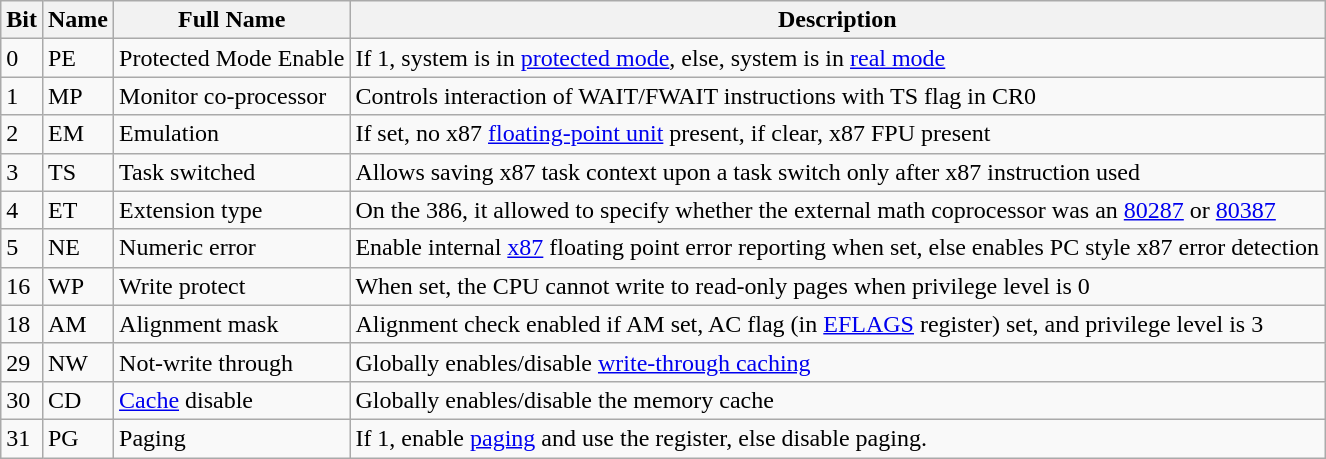<table class="wikitable">
<tr>
<th>Bit</th>
<th>Name</th>
<th>Full Name</th>
<th>Description</th>
</tr>
<tr>
<td>0</td>
<td>PE</td>
<td>Protected Mode Enable</td>
<td>If 1, system is in <a href='#'>protected mode</a>, else, system is in <a href='#'>real mode</a></td>
</tr>
<tr>
<td>1</td>
<td>MP</td>
<td>Monitor co-processor</td>
<td>Controls interaction of WAIT/FWAIT instructions with TS flag in CR0</td>
</tr>
<tr>
<td>2</td>
<td>EM</td>
<td>Emulation</td>
<td>If set, no x87 <a href='#'>floating-point unit</a> present, if clear, x87 FPU present</td>
</tr>
<tr>
<td>3</td>
<td>TS</td>
<td>Task switched</td>
<td>Allows saving x87 task context upon a task switch only after x87 instruction used</td>
</tr>
<tr>
<td>4</td>
<td>ET</td>
<td>Extension type</td>
<td>On the 386, it allowed to specify whether the external math coprocessor was an <a href='#'>80287</a> or <a href='#'>80387</a></td>
</tr>
<tr>
<td>5</td>
<td>NE</td>
<td>Numeric error</td>
<td>Enable internal <a href='#'>x87</a> floating point error reporting when set, else enables PC style x87 error detection</td>
</tr>
<tr>
<td>16</td>
<td>WP</td>
<td>Write protect</td>
<td>When set, the CPU cannot write to read-only pages when privilege level is 0</td>
</tr>
<tr>
<td>18</td>
<td>AM</td>
<td>Alignment mask</td>
<td>Alignment check enabled if AM set, AC flag (in <a href='#'>EFLAGS</a> register) set, and privilege level is 3</td>
</tr>
<tr>
<td>29</td>
<td>NW</td>
<td>Not-write through</td>
<td>Globally enables/disable <a href='#'>write-through caching</a></td>
</tr>
<tr>
<td>30</td>
<td>CD</td>
<td><a href='#'>Cache</a> disable</td>
<td>Globally enables/disable the memory cache</td>
</tr>
<tr>
<td>31</td>
<td>PG</td>
<td>Paging</td>
<td>If 1, enable <a href='#'>paging</a> and use the  register, else disable paging.</td>
</tr>
</table>
